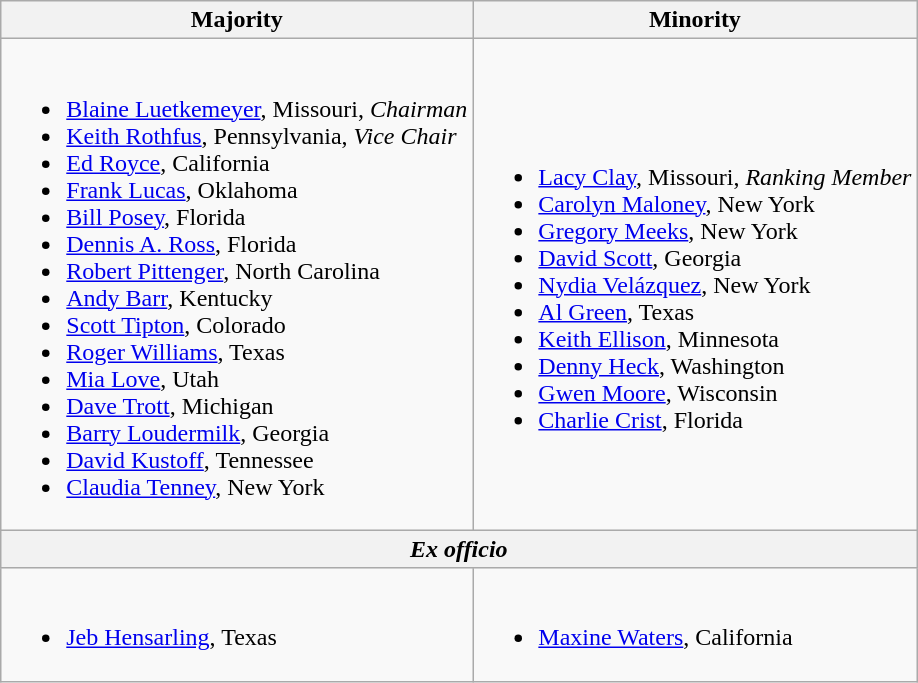<table class=wikitable>
<tr>
<th>Majority</th>
<th>Minority</th>
</tr>
<tr>
<td><br><ul><li><a href='#'>Blaine Luetkemeyer</a>, Missouri, <em>Chairman</em></li><li><a href='#'>Keith Rothfus</a>, Pennsylvania, <em>Vice Chair</em></li><li><a href='#'>Ed Royce</a>, California</li><li><a href='#'>Frank Lucas</a>, Oklahoma</li><li><a href='#'>Bill Posey</a>, Florida</li><li><a href='#'>Dennis A. Ross</a>, Florida</li><li><a href='#'>Robert Pittenger</a>, North Carolina</li><li><a href='#'>Andy Barr</a>, Kentucky</li><li><a href='#'>Scott Tipton</a>, Colorado</li><li><a href='#'>Roger Williams</a>, Texas</li><li><a href='#'>Mia Love</a>, Utah</li><li><a href='#'>Dave Trott</a>, Michigan</li><li><a href='#'>Barry Loudermilk</a>, Georgia</li><li><a href='#'>David Kustoff</a>, Tennessee</li><li><a href='#'>Claudia Tenney</a>, New York</li></ul></td>
<td><br><ul><li><a href='#'>Lacy Clay</a>, Missouri, <em>Ranking Member</em></li><li><a href='#'>Carolyn Maloney</a>, New York</li><li><a href='#'>Gregory Meeks</a>, New York</li><li><a href='#'>David Scott</a>, Georgia</li><li><a href='#'>Nydia Velázquez</a>, New York</li><li><a href='#'>Al Green</a>, Texas</li><li><a href='#'>Keith Ellison</a>, Minnesota</li><li><a href='#'>Denny Heck</a>, Washington</li><li><a href='#'>Gwen Moore</a>, Wisconsin</li><li><a href='#'>Charlie Crist</a>, Florida</li></ul></td>
</tr>
<tr>
<th colspan=2><em>Ex officio</em></th>
</tr>
<tr>
<td><br><ul><li><a href='#'>Jeb Hensarling</a>, Texas</li></ul></td>
<td><br><ul><li><a href='#'>Maxine Waters</a>, California</li></ul></td>
</tr>
</table>
